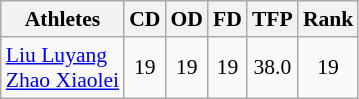<table class="wikitable" border="1" style="font-size:90%">
<tr>
<th>Athletes</th>
<th>CD</th>
<th>OD</th>
<th>FD</th>
<th>TFP</th>
<th>Rank</th>
</tr>
<tr align=center>
<td align=left><a href='#'>Liu Luyang</a><br><a href='#'>Zhao Xiaolei</a></td>
<td>19</td>
<td>19</td>
<td>19</td>
<td>38.0</td>
<td>19</td>
</tr>
</table>
